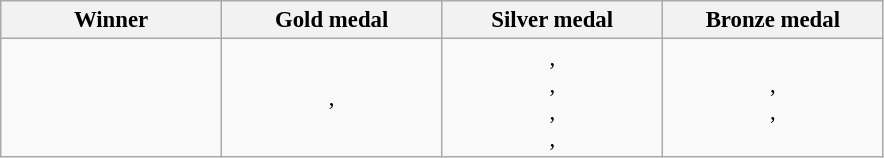<table class = "wikitable" style="font-size: 95%; text-align: center;">
<tr>
<th width="140">Winner</th>
<th width="140">Gold medal</th>
<th width="140">Silver medal</th>
<th width="140">Bronze medal</th>
</tr>
<tr>
<td></td>
<td>,<br> </td>
<td>,<br>,<br>,<br>,<br></td>
<td>, <br> , <br> </td>
</tr>
</table>
